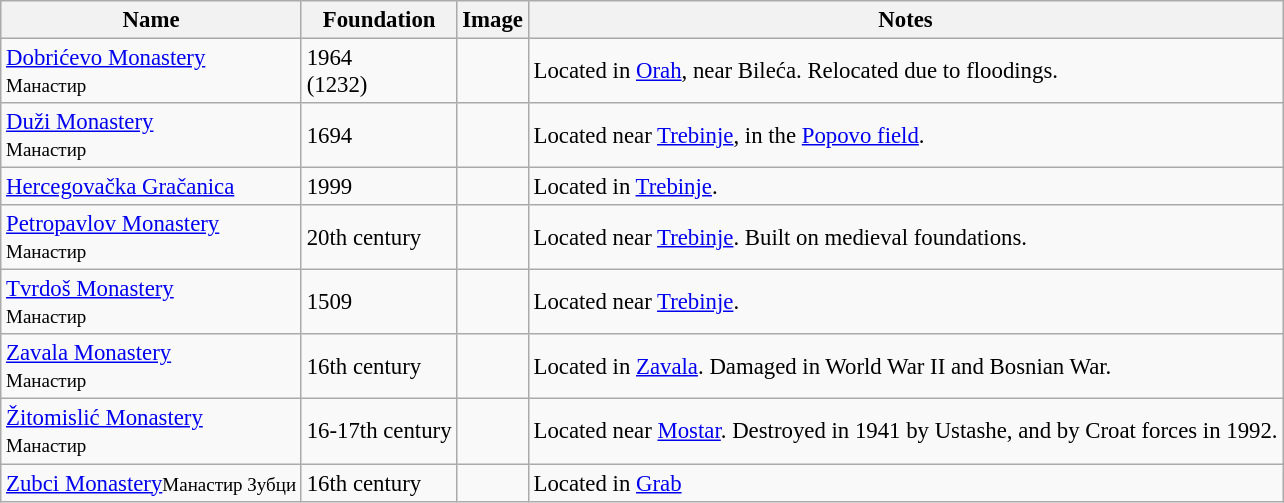<table class="wikitable" style="font-size:95%;">
<tr>
<th>Name</th>
<th>Foundation</th>
<th>Image</th>
<th>Notes</th>
</tr>
<tr>
<td><a href='#'>Dobrićevo Monastery</a><br><small>Манастир</small> </td>
<td>1964<br>(1232)</td>
<td></td>
<td>Located in <a href='#'>Orah</a>, near Bileća. Relocated due to floodings.</td>
</tr>
<tr>
<td><a href='#'>Duži Monastery</a><br><small>Манастир</small> </td>
<td>1694</td>
<td></td>
<td>Located near <a href='#'>Trebinje</a>, in the <a href='#'>Popovo field</a>.</td>
</tr>
<tr>
<td><a href='#'>Hercegovačka Gračanica</a><br></td>
<td>1999</td>
<td></td>
<td>Located in <a href='#'>Trebinje</a>.</td>
</tr>
<tr>
<td><a href='#'>Petropavlov Monastery</a><br><small>Манастир</small> </td>
<td>20th century</td>
<td></td>
<td>Located near <a href='#'>Trebinje</a>. Built on medieval foundations.</td>
</tr>
<tr>
<td><a href='#'>Tvrdoš Monastery</a><br><small>Манастир</small> </td>
<td>1509</td>
<td></td>
<td>Located near <a href='#'>Trebinje</a>.</td>
</tr>
<tr>
<td><a href='#'>Zavala Monastery</a><br><small>Манастир</small> </td>
<td>16th century</td>
<td></td>
<td>Located in <a href='#'>Zavala</a>. Damaged in World War II and Bosnian War.</td>
</tr>
<tr>
<td><a href='#'>Žitomislić Monastery</a><br><small>Манастир</small> </td>
<td>16-17th century</td>
<td></td>
<td>Located near <a href='#'>Mostar</a>. Destroyed in 1941 by Ustashe, and by Croat forces in 1992.</td>
</tr>
<tr>
<td><a href='#'>Zubci Monastery</a><small>Манастир Зубци</small></td>
<td>16th century</td>
<td></td>
<td>Located in <a href='#'>Grab</a></td>
</tr>
</table>
